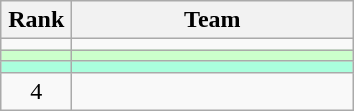<table class="wikitable" style="text-align: center;">
<tr>
<th width=40>Rank</th>
<th width=180>Team</th>
</tr>
<tr align=center>
<td></td>
<td style="text-align:left;"></td>
</tr>
<tr bgcolor=#ccffcc align=center>
<td></td>
<td style="text-align:left;"></td>
</tr>
<tr bgcolor=#aaffdd align=center>
<td></td>
<td style="text-align:left;"></td>
</tr>
<tr align=center>
<td>4</td>
<td style="text-align:left;"></td>
</tr>
</table>
